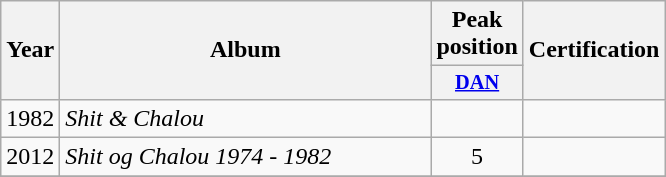<table class="wikitable plainrowheaders" style="text-align:left;" border="1">
<tr>
<th scope="col" rowspan="2">Year</th>
<th scope="col" rowspan="2" style="width:15em;">Album</th>
<th scope="col" colspan="1">Peak position</th>
<th scope="col" rowspan="2">Certification</th>
</tr>
<tr>
<th scope="col" style="width:3em;font-size:85%;"><a href='#'>DAN</a><br></th>
</tr>
<tr>
<td>1982</td>
<td><em>Shit & Chalou</em></td>
<td style="text-align:center;"></td>
<td></td>
</tr>
<tr>
<td>2012</td>
<td><em>Shit og Chalou 1974 - 1982</em></td>
<td style="text-align:center;">5</td>
<td></td>
</tr>
<tr>
</tr>
</table>
